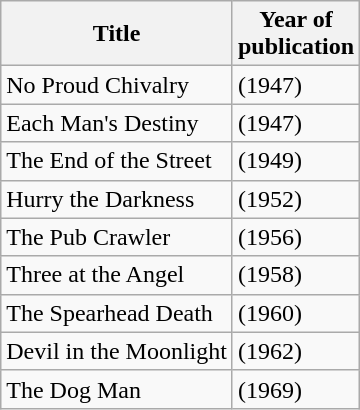<table class="wikitable sortable">
<tr>
<th>Title</th>
<th>Year of<br>publication</th>
</tr>
<tr>
<td>No Proud Chivalry</td>
<td>(1947)</td>
</tr>
<tr>
<td>Each Man's Destiny</td>
<td>(1947)</td>
</tr>
<tr>
<td>The End of the Street</td>
<td>(1949)</td>
</tr>
<tr>
<td>Hurry the Darkness</td>
<td>(1952)</td>
</tr>
<tr>
<td>The Pub Crawler</td>
<td>(1956)</td>
</tr>
<tr>
<td>Three at the Angel</td>
<td>(1958)</td>
</tr>
<tr>
<td>The Spearhead Death</td>
<td>(1960)</td>
</tr>
<tr>
<td>Devil in the Moonlight</td>
<td>(1962)</td>
</tr>
<tr>
<td>The Dog Man</td>
<td>(1969)</td>
</tr>
</table>
